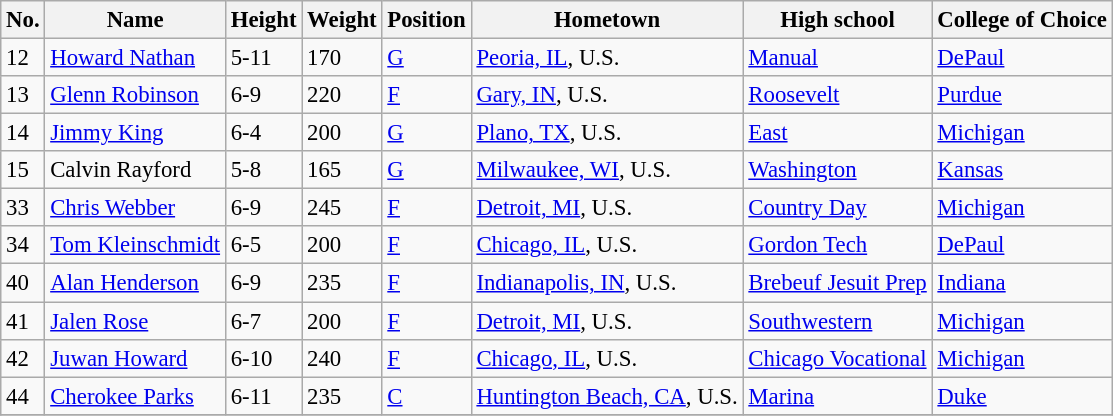<table class="wikitable sortable" style="font-size: 95%;">
<tr>
<th>No.</th>
<th>Name</th>
<th>Height</th>
<th>Weight</th>
<th>Position</th>
<th>Hometown</th>
<th>High school</th>
<th>College of Choice</th>
</tr>
<tr>
<td>12</td>
<td><a href='#'>Howard Nathan</a></td>
<td>5-11</td>
<td>170</td>
<td><a href='#'>G</a></td>
<td><a href='#'>Peoria, IL</a>, U.S.</td>
<td><a href='#'>Manual</a></td>
<td><a href='#'>DePaul</a></td>
</tr>
<tr>
<td>13</td>
<td><a href='#'>Glenn Robinson</a></td>
<td>6-9</td>
<td>220</td>
<td><a href='#'>F</a></td>
<td><a href='#'>Gary, IN</a>, U.S.</td>
<td><a href='#'>Roosevelt</a></td>
<td><a href='#'>Purdue</a></td>
</tr>
<tr>
<td>14</td>
<td><a href='#'>Jimmy King</a></td>
<td>6-4</td>
<td>200</td>
<td><a href='#'>G</a></td>
<td><a href='#'>Plano, TX</a>, U.S.</td>
<td><a href='#'>East</a></td>
<td><a href='#'>Michigan</a></td>
</tr>
<tr>
<td>15</td>
<td>Calvin Rayford</td>
<td>5-8</td>
<td>165</td>
<td><a href='#'>G</a></td>
<td><a href='#'>Milwaukee, WI</a>, U.S.</td>
<td><a href='#'>Washington</a></td>
<td><a href='#'>Kansas</a></td>
</tr>
<tr>
<td>33</td>
<td><a href='#'>Chris Webber</a></td>
<td>6-9</td>
<td>245</td>
<td><a href='#'>F</a></td>
<td><a href='#'>Detroit, MI</a>, U.S.</td>
<td><a href='#'>Country Day</a></td>
<td><a href='#'>Michigan</a></td>
</tr>
<tr>
<td>34</td>
<td><a href='#'>Tom Kleinschmidt</a></td>
<td>6-5</td>
<td>200</td>
<td><a href='#'>F</a></td>
<td><a href='#'>Chicago, IL</a>, U.S.</td>
<td><a href='#'>Gordon Tech</a></td>
<td><a href='#'>DePaul</a></td>
</tr>
<tr>
<td>40</td>
<td><a href='#'>Alan Henderson</a></td>
<td>6-9</td>
<td>235</td>
<td><a href='#'>F</a></td>
<td><a href='#'>Indianapolis, IN</a>, U.S.</td>
<td><a href='#'>Brebeuf Jesuit Prep</a></td>
<td><a href='#'>Indiana</a></td>
</tr>
<tr>
<td>41</td>
<td><a href='#'>Jalen Rose</a></td>
<td>6-7</td>
<td>200</td>
<td><a href='#'>F</a></td>
<td><a href='#'>Detroit, MI</a>, U.S.</td>
<td><a href='#'>Southwestern</a></td>
<td><a href='#'>Michigan</a></td>
</tr>
<tr>
<td>42</td>
<td><a href='#'>Juwan Howard</a></td>
<td>6-10</td>
<td>240</td>
<td><a href='#'>F</a></td>
<td><a href='#'>Chicago, IL</a>, U.S.</td>
<td><a href='#'>Chicago Vocational</a></td>
<td><a href='#'>Michigan</a></td>
</tr>
<tr>
<td>44</td>
<td><a href='#'>Cherokee Parks</a></td>
<td>6-11</td>
<td>235</td>
<td><a href='#'>C</a></td>
<td><a href='#'>Huntington Beach, CA</a>, U.S.</td>
<td><a href='#'>Marina</a></td>
<td><a href='#'>Duke</a></td>
</tr>
<tr>
</tr>
</table>
